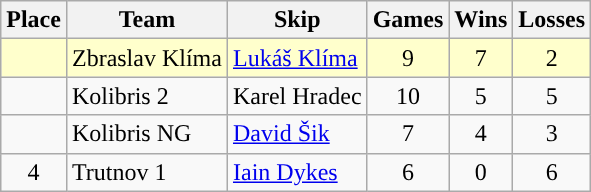<table class="wikitable" style="text-align:center;">
<tr>
<th>Place</th>
<th>Team</th>
<th>Skip</th>
<th>Games</th>
<th>Wins</th>
<th>Losses</th>
</tr>
<tr bgcolor=#ffc>
<td></td>
<td align=left>Zbraslav Klíma</td>
<td align=left><a href='#'>Lukáš Klíma</a></td>
<td>9</td>
<td>7</td>
<td>2</td>
</tr>
<tr>
<td></td>
<td align=left>Kolibris 2</td>
<td align=left>Karel Hradec</td>
<td>10</td>
<td>5</td>
<td>5</td>
</tr>
<tr>
<td></td>
<td align=left>Kolibris NG</td>
<td align=left><a href='#'>David Šik</a></td>
<td>7</td>
<td>4</td>
<td>3</td>
</tr>
<tr>
<td>4</td>
<td align=left>Trutnov 1</td>
<td align=left><a href='#'>Iain Dykes</a></td>
<td>6</td>
<td>0</td>
<td>6</td>
</tr>
</table>
